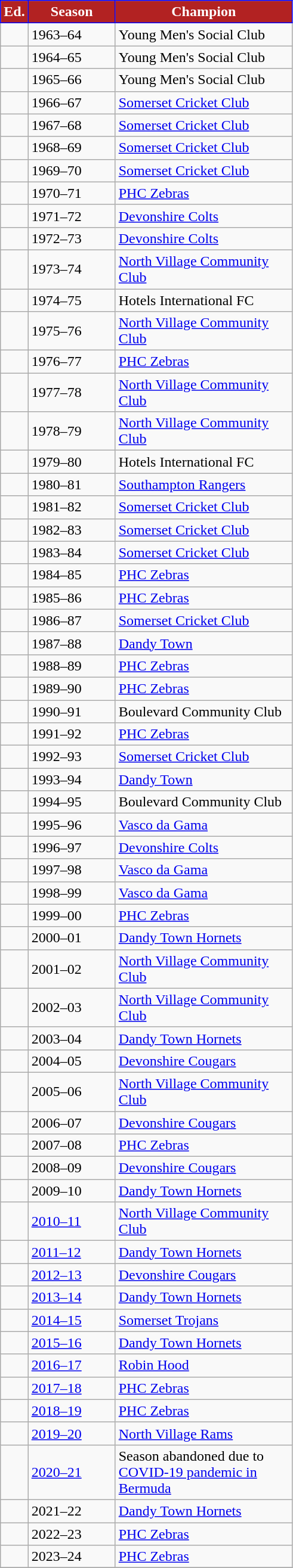<table class="wikitable sortable">
<tr>
<th width=px style="background:firebrick; color:white; border:1px solid blue;">Ed.</th>
<th width=90px style="background:firebrick; color:white; border:1px solid blue;">Season</th>
<th width=190px style="background:firebrick; color:white; border:1px solid blue;">Champion</th>
</tr>
<tr>
<td></td>
<td>1963–64</td>
<td>Young Men's Social Club</td>
</tr>
<tr>
<td></td>
<td>1964–65</td>
<td>Young Men's Social Club</td>
</tr>
<tr>
<td></td>
<td>1965–66</td>
<td>Young Men's Social Club</td>
</tr>
<tr>
<td></td>
<td>1966–67</td>
<td><a href='#'>Somerset Cricket Club</a></td>
</tr>
<tr>
<td></td>
<td>1967–68</td>
<td><a href='#'>Somerset Cricket Club</a></td>
</tr>
<tr>
<td></td>
<td>1968–69</td>
<td><a href='#'>Somerset Cricket Club</a></td>
</tr>
<tr>
<td></td>
<td>1969–70</td>
<td><a href='#'>Somerset Cricket Club</a></td>
</tr>
<tr>
<td></td>
<td>1970–71</td>
<td><a href='#'>PHC Zebras</a></td>
</tr>
<tr>
<td></td>
<td>1971–72</td>
<td><a href='#'>Devonshire Colts</a></td>
</tr>
<tr>
<td></td>
<td>1972–73</td>
<td><a href='#'>Devonshire Colts</a></td>
</tr>
<tr>
<td></td>
<td>1973–74</td>
<td><a href='#'>North Village Community Club</a></td>
</tr>
<tr>
<td></td>
<td>1974–75</td>
<td>Hotels International FC</td>
</tr>
<tr>
<td></td>
<td>1975–76</td>
<td><a href='#'>North Village Community Club</a></td>
</tr>
<tr>
<td></td>
<td>1976–77</td>
<td><a href='#'>PHC Zebras</a></td>
</tr>
<tr>
<td></td>
<td>1977–78</td>
<td><a href='#'>North Village Community Club</a></td>
</tr>
<tr>
<td></td>
<td>1978–79</td>
<td><a href='#'>North Village Community Club</a></td>
</tr>
<tr>
<td></td>
<td>1979–80</td>
<td>Hotels International FC</td>
</tr>
<tr>
<td></td>
<td>1980–81</td>
<td><a href='#'>Southampton Rangers</a></td>
</tr>
<tr>
<td></td>
<td>1981–82</td>
<td><a href='#'>Somerset Cricket Club</a></td>
</tr>
<tr>
<td></td>
<td>1982–83</td>
<td><a href='#'>Somerset Cricket Club</a></td>
</tr>
<tr>
<td></td>
<td>1983–84</td>
<td><a href='#'>Somerset Cricket Club</a></td>
</tr>
<tr>
<td></td>
<td>1984–85</td>
<td><a href='#'>PHC Zebras</a></td>
</tr>
<tr>
<td></td>
<td>1985–86</td>
<td><a href='#'>PHC Zebras</a></td>
</tr>
<tr>
<td></td>
<td>1986–87</td>
<td><a href='#'>Somerset Cricket Club</a></td>
</tr>
<tr>
<td></td>
<td>1987–88</td>
<td><a href='#'>Dandy Town</a></td>
</tr>
<tr>
<td></td>
<td>1988–89</td>
<td><a href='#'>PHC Zebras</a></td>
</tr>
<tr>
<td></td>
<td>1989–90</td>
<td><a href='#'>PHC Zebras</a></td>
</tr>
<tr>
<td></td>
<td>1990–91</td>
<td>Boulevard Community Club</td>
</tr>
<tr>
<td></td>
<td>1991–92</td>
<td><a href='#'>PHC Zebras</a></td>
</tr>
<tr>
<td></td>
<td>1992–93</td>
<td><a href='#'>Somerset Cricket Club</a></td>
</tr>
<tr>
<td></td>
<td>1993–94</td>
<td><a href='#'>Dandy Town</a></td>
</tr>
<tr>
<td></td>
<td>1994–95</td>
<td>Boulevard Community Club</td>
</tr>
<tr>
<td></td>
<td>1995–96</td>
<td><a href='#'>Vasco da Gama</a></td>
</tr>
<tr>
<td></td>
<td>1996–97</td>
<td><a href='#'>Devonshire Colts</a></td>
</tr>
<tr>
<td></td>
<td>1997–98</td>
<td><a href='#'>Vasco da Gama</a></td>
</tr>
<tr>
<td></td>
<td>1998–99</td>
<td><a href='#'>Vasco da Gama</a></td>
</tr>
<tr>
<td></td>
<td>1999–00</td>
<td><a href='#'>PHC Zebras</a></td>
</tr>
<tr>
<td></td>
<td>2000–01</td>
<td><a href='#'>Dandy Town Hornets</a></td>
</tr>
<tr>
<td></td>
<td>2001–02</td>
<td><a href='#'>North Village Community Club</a></td>
</tr>
<tr>
<td></td>
<td>2002–03</td>
<td><a href='#'>North Village Community Club</a></td>
</tr>
<tr>
<td></td>
<td>2003–04</td>
<td><a href='#'>Dandy Town Hornets</a></td>
</tr>
<tr>
<td></td>
<td>2004–05</td>
<td><a href='#'>Devonshire Cougars</a></td>
</tr>
<tr>
<td></td>
<td>2005–06</td>
<td><a href='#'>North Village Community Club</a></td>
</tr>
<tr>
<td></td>
<td>2006–07</td>
<td><a href='#'>Devonshire Cougars</a></td>
</tr>
<tr>
<td></td>
<td>2007–08</td>
<td><a href='#'>PHC Zebras</a></td>
</tr>
<tr>
<td></td>
<td>2008–09</td>
<td><a href='#'>Devonshire Cougars</a></td>
</tr>
<tr>
<td></td>
<td>2009–10</td>
<td><a href='#'>Dandy Town Hornets</a></td>
</tr>
<tr>
<td></td>
<td><a href='#'>2010–11</a></td>
<td><a href='#'>North Village Community Club</a></td>
</tr>
<tr>
<td></td>
<td><a href='#'>2011–12</a></td>
<td><a href='#'>Dandy Town Hornets</a></td>
</tr>
<tr>
<td></td>
<td><a href='#'>2012–13</a></td>
<td><a href='#'>Devonshire Cougars</a></td>
</tr>
<tr>
<td></td>
<td><a href='#'>2013–14</a></td>
<td><a href='#'>Dandy Town Hornets</a></td>
</tr>
<tr>
<td></td>
<td><a href='#'>2014–15</a></td>
<td><a href='#'>Somerset Trojans</a></td>
</tr>
<tr>
<td></td>
<td><a href='#'>2015–16</a></td>
<td><a href='#'>Dandy Town Hornets</a></td>
</tr>
<tr>
<td></td>
<td><a href='#'>2016–17</a></td>
<td><a href='#'>Robin Hood</a></td>
</tr>
<tr>
<td></td>
<td><a href='#'>2017–18</a></td>
<td><a href='#'>PHC Zebras</a></td>
</tr>
<tr>
<td></td>
<td><a href='#'>2018–19</a></td>
<td><a href='#'>PHC Zebras</a></td>
</tr>
<tr>
<td></td>
<td><a href='#'>2019–20</a></td>
<td><a href='#'>North Village Rams</a></td>
</tr>
<tr>
<td></td>
<td><a href='#'>2020–21</a></td>
<td>Season abandoned due to <a href='#'>COVID-19 pandemic in Bermuda</a></td>
</tr>
<tr>
<td></td>
<td>2021–22</td>
<td><a href='#'>Dandy Town Hornets</a></td>
</tr>
<tr>
<td></td>
<td>2022–23</td>
<td><a href='#'>PHC Zebras</a></td>
</tr>
<tr>
<td></td>
<td>2023–24</td>
<td><a href='#'>PHC Zebras</a></td>
</tr>
<tr>
</tr>
</table>
